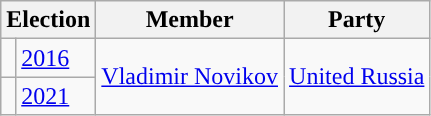<table class="wikitable">
<tr>
<th colspan="2">Election</th>
<th>Member</th>
<th>Party</th>
</tr>
<tr>
<td style="background-color: "></td>
<td><a href='#'>2016</a></td>
<td rowspan=2><a href='#'>Vladimir Novikov</a></td>
<td rowspan=2><a href='#'>United Russia</a></td>
</tr>
<tr>
<td style="background-color: "></td>
<td><a href='#'>2021</a></td>
</tr>
</table>
